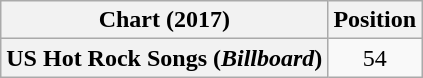<table class="wikitable plainrowheaders" style="text-align:center">
<tr>
<th>Chart (2017)</th>
<th>Position</th>
</tr>
<tr>
<th scope="row">US Hot Rock Songs (<em>Billboard</em>)</th>
<td>54</td>
</tr>
</table>
